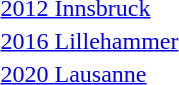<table>
<tr>
<td><a href='#'>2012 Innsbruck</a><br></td>
<td></td>
<td></td>
<td></td>
</tr>
<tr>
<td><a href='#'>2016 Lillehammer</a><br></td>
<td></td>
<td></td>
<td></td>
</tr>
<tr>
<td><a href='#'>2020 Lausanne</a><br></td>
<td></td>
<td></td>
<td></td>
</tr>
</table>
